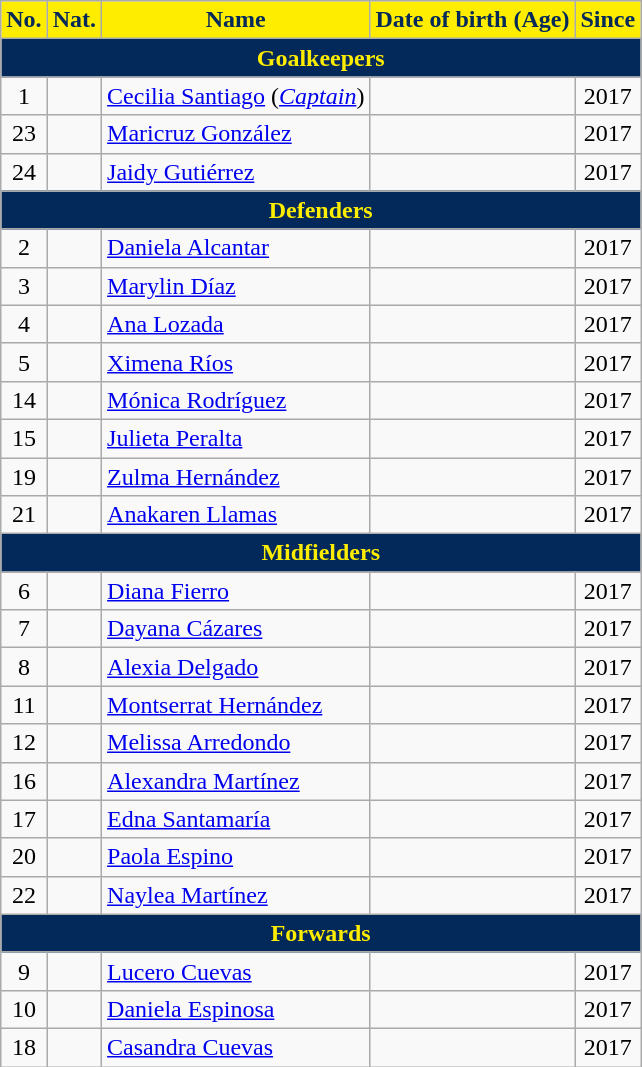<table class="wikitable" style="text-align:center; font-size:100%;">
<tr>
<th style=background-color:#FFED00;color:#03295A>No.</th>
<th style=background-color:#FFED00;color:#03295A>Nat.</th>
<th style=background-color:#FFED00;color:#03295A>Name</th>
<th style=background-color:#FFED00;color:#03295A>Date of birth (Age)</th>
<th style=background-color:#FFED00;color:#03295A>Since</th>
</tr>
<tr>
<th colspan="5" style="background:#03295A; color:#FFED00; text-align:center;">Goalkeepers</th>
</tr>
<tr>
<td>1</td>
<td></td>
<td align=left><a href='#'>Cecilia Santiago</a> (<em><a href='#'>Captain</a></em>)</td>
<td></td>
<td>2017</td>
</tr>
<tr>
<td>23</td>
<td></td>
<td align=left><a href='#'>Maricruz González</a></td>
<td></td>
<td>2017</td>
</tr>
<tr>
<td>24</td>
<td></td>
<td align=left><a href='#'>Jaidy Gutiérrez</a></td>
<td></td>
<td>2017</td>
</tr>
<tr>
<th colspan="5" style="background:#03295A; color:#FFED00; text-align:center;">Defenders</th>
</tr>
<tr>
<td>2</td>
<td></td>
<td align=left><a href='#'>Daniela Alcantar</a></td>
<td></td>
<td>2017</td>
</tr>
<tr>
<td>3</td>
<td></td>
<td align=left><a href='#'>Marylin Díaz</a></td>
<td></td>
<td>2017</td>
</tr>
<tr>
<td>4</td>
<td></td>
<td align=left><a href='#'>Ana Lozada</a></td>
<td></td>
<td>2017</td>
</tr>
<tr>
<td>5</td>
<td></td>
<td align=left><a href='#'>Ximena Ríos</a></td>
<td></td>
<td>2017</td>
</tr>
<tr>
<td>14</td>
<td></td>
<td align=left><a href='#'>Mónica Rodríguez</a></td>
<td></td>
<td>2017</td>
</tr>
<tr>
<td>15</td>
<td></td>
<td align=left><a href='#'>Julieta Peralta</a></td>
<td></td>
<td>2017</td>
</tr>
<tr>
<td>19</td>
<td></td>
<td align=left><a href='#'>Zulma Hernández</a></td>
<td></td>
<td>2017</td>
</tr>
<tr>
<td>21</td>
<td></td>
<td align=left><a href='#'>Anakaren Llamas</a></td>
<td></td>
<td>2017</td>
</tr>
<tr>
<th colspan="5" style="background:#03295A; color:#FFED00; text-align:center;">Midfielders</th>
</tr>
<tr>
<td>6</td>
<td></td>
<td align=left><a href='#'>Diana Fierro</a></td>
<td></td>
<td>2017</td>
</tr>
<tr>
<td>7</td>
<td></td>
<td align=left><a href='#'>Dayana Cázares</a></td>
<td></td>
<td>2017</td>
</tr>
<tr>
<td>8</td>
<td></td>
<td align=left><a href='#'>Alexia Delgado</a></td>
<td></td>
<td>2017</td>
</tr>
<tr>
<td>11</td>
<td></td>
<td align=left><a href='#'>Montserrat Hernández</a></td>
<td></td>
<td>2017</td>
</tr>
<tr>
<td>12</td>
<td></td>
<td align=left><a href='#'>Melissa Arredondo</a></td>
<td></td>
<td>2017</td>
</tr>
<tr>
<td>16</td>
<td></td>
<td align=left><a href='#'>Alexandra Martínez</a></td>
<td></td>
<td>2017</td>
</tr>
<tr>
<td>17</td>
<td></td>
<td align=left><a href='#'>Edna Santamaría</a></td>
<td></td>
<td>2017</td>
</tr>
<tr>
<td>20</td>
<td></td>
<td align=left><a href='#'>Paola Espino</a></td>
<td></td>
<td>2017</td>
</tr>
<tr>
<td>22</td>
<td></td>
<td align=left><a href='#'>Naylea Martínez</a></td>
<td></td>
<td>2017</td>
</tr>
<tr>
<th colspan="5" style="background:#03295A; color:#FFED00; text-align:center;">Forwards</th>
</tr>
<tr>
<td>9</td>
<td></td>
<td align=left><a href='#'>Lucero Cuevas</a></td>
<td></td>
<td>2017</td>
</tr>
<tr>
<td>10</td>
<td></td>
<td align=left><a href='#'>Daniela Espinosa</a></td>
<td></td>
<td>2017</td>
</tr>
<tr>
<td>18</td>
<td></td>
<td align=left><a href='#'>Casandra Cuevas</a></td>
<td></td>
<td>2017</td>
</tr>
</table>
